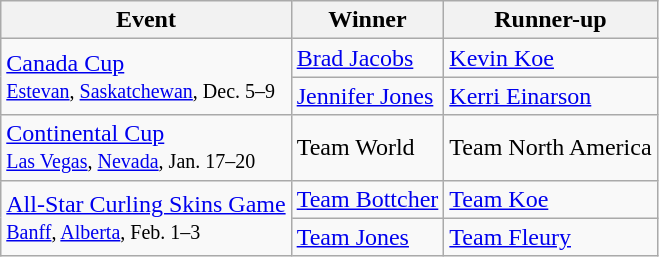<table class="wikitable">
<tr>
<th>Event</th>
<th>Winner</th>
<th>Runner-up</th>
</tr>
<tr>
<td rowspan=2><a href='#'>Canada Cup</a> <br> <small><a href='#'>Estevan</a>,  <a href='#'>Saskatchewan</a>, Dec. 5–9</small></td>
<td> <a href='#'>Brad Jacobs</a></td>
<td> <a href='#'>Kevin Koe</a></td>
</tr>
<tr>
<td> <a href='#'>Jennifer Jones</a></td>
<td> <a href='#'>Kerri Einarson</a></td>
</tr>
<tr>
<td><a href='#'>Continental Cup</a> <br> <small><a href='#'>Las Vegas</a>, <a href='#'>Nevada</a>, Jan. 17–20</small></td>
<td> Team World</td>
<td colspan=2> Team North America</td>
</tr>
<tr>
<td rowspan=2><a href='#'>All-Star Curling Skins Game</a> <br> <small><a href='#'>Banff</a>, <a href='#'>Alberta</a>, Feb. 1–3</small></td>
<td><a href='#'>Team Bottcher</a></td>
<td><a href='#'>Team Koe</a></td>
</tr>
<tr>
<td><a href='#'>Team Jones</a></td>
<td><a href='#'>Team Fleury</a></td>
</tr>
</table>
